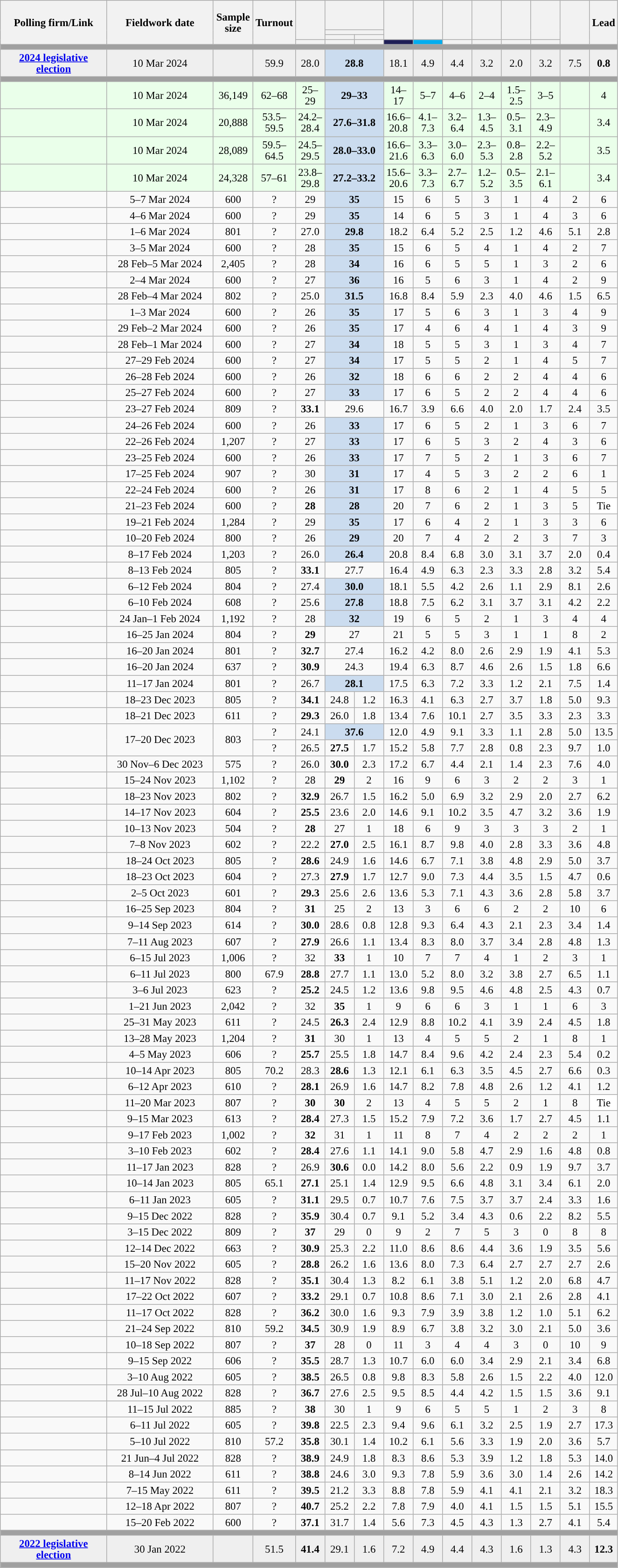<table class="wikitable sortable mw-datatable" style="text-align:center;font-size:95%;line-height:16px;">
<tr style="height:42px;">
<th style="width:145px;" rowspan="4">Polling firm/Link</th>
<th style="width:145px;" rowspan="4">Fieldwork date</th>
<th class="unsortable" style="width:50px;" rowspan="4">Sample size</th>
<th class="unsortable" style="width:45px;" rowspan="4">Turnout</th>
<th rowspan="3" class="sortable" style="width:35px;"></th>
<th colspan="2" class="unsortable" style="width:35px;"></th>
<th rowspan="3" class="sortable" style="width:35px;"></th>
<th rowspan="3" class="sortable" style="width:35px;"></th>
<th rowspan="3" class="sortable" style="width:35px;"></th>
<th rowspan="3" class="sortable" style="width:35px;"></th>
<th rowspan="3" class="sortable" style="width:35px;"></th>
<th rowspan="3" class="sortable" style="width:35px;"></th>
<th class="unsortable" style="width:35px;" rowspan="4"></th>
<th class="unsortable" style="width:30px;" rowspan="4">Lead</th>
</tr>
<tr>
<th colspan="2" class="unsortable" style="color:inherit;background:"></th>
</tr>
<tr>
<th class="unsortable" style="width:35px;"></th>
<th class="unsortable" style="width:35px;"></th>
</tr>
<tr>
<th class="sortable" style="color:inherit;background:"></th>
<th class="unsortable" style="color:inherit;background:"></th>
<th class="unsortable" style="color:inherit;background:"></th>
<th class="sortable" style="color:inherit;background:#202056;"></th>
<th class="sortable" style="color:inherit;background:#00ADEF;"></th>
<th class="sortable" style="color:inherit;background:"></th>
<th class="sortable" style="color:inherit;background:"></th>
<th class="sortable" style="color:inherit;background:"></th>
<th class="sortable" style="color:inherit;background:"></th>
</tr>
<tr>
<td colspan="15" style="background:#A0A0A0"></td>
</tr>
<tr style="background:#EFEFEF">
<td><strong><a href='#'>2024 legislative election</a></strong></td>
<td>10 Mar 2024</td>
<td></td>
<td>59.9</td>
<td>28.0<br></td>
<td colspan="2" style="background:#CBDCEF"><strong>28.8</strong><br></td>
<td>18.1<br></td>
<td>4.9<br></td>
<td>4.4<br></td>
<td>3.2<br></td>
<td>2.0<br></td>
<td>3.2<br></td>
<td>7.5<br></td>
<td style="background:"><strong>0.8</strong></td>
</tr>
<tr>
<td colspan="15" style="background:#A0A0A0"></td>
</tr>
<tr style="background:#EAFFEA">
<td></td>
<td>10 Mar 2024</td>
<td>36,149</td>
<td>62–68</td>
<td>25–29<br></td>
<td colspan="2" style="background:#CBDCEF"><strong>29–33</strong><br></td>
<td>14–17<br></td>
<td>5–7<br></td>
<td>4–6<br></td>
<td>2–4<br></td>
<td>1.5–<br>2.5<br></td>
<td>3–5<br></td>
<td></td>
<td style="background:">4</td>
</tr>
<tr style="background:#EAFFEA">
<td></td>
<td>10 Mar 2024</td>
<td>20,888</td>
<td>53.5–<br>59.5</td>
<td>24.2–<br>28.4<br></td>
<td colspan="2" style="background:#CBDCEF"><strong>27.6–31.8</strong><br></td>
<td>16.6–<br>20.8<br></td>
<td>4.1–<br>7.3<br></td>
<td>3.2–<br>6.4<br></td>
<td>1.3–<br>4.5<br></td>
<td>0.5–<br>3.1<br></td>
<td>2.3–<br>4.9<br></td>
<td></td>
<td style="background:">3.4</td>
</tr>
<tr style="background:#EAFFEA">
<td></td>
<td>10 Mar 2024</td>
<td>28,089</td>
<td>59.5–<br>64.5</td>
<td>24.5–<br>29.5<br></td>
<td colspan="2" style="background:#CBDCEF"><strong>28.0–33.0</strong><br></td>
<td>16.6–<br>21.6<br></td>
<td>3.3–<br>6.3<br></td>
<td>3.0–<br>6.0<br></td>
<td>2.3–<br>5.3<br></td>
<td>0.8–<br>2.8<br></td>
<td>2.2–<br>5.2<br></td>
<td></td>
<td style="background:">3.5</td>
</tr>
<tr style="background:#EAFFEA">
<td></td>
<td>10 Mar 2024</td>
<td>24,328</td>
<td>57–61</td>
<td>23.8–<br>29.8<br></td>
<td colspan="2" style="background:#CBDCEF"><strong>27.2–33.2</strong><br></td>
<td>15.6–<br>20.6<br></td>
<td>3.3–<br>7.3<br></td>
<td>2.7–<br>6.7<br></td>
<td>1.2–<br>5.2<br></td>
<td>0.5–<br>3.5<br></td>
<td>2.1–<br>6.1<br></td>
<td></td>
<td style="background:">3.4</td>
</tr>
<tr>
<td></td>
<td>5–7 Mar 2024</td>
<td>600</td>
<td>?</td>
<td>29</td>
<td colspan="2" style="background:#CBDCEF"><strong>35</strong></td>
<td>15</td>
<td>6</td>
<td>5</td>
<td>3</td>
<td>1</td>
<td>4</td>
<td>2</td>
<td style="background:">6</td>
</tr>
<tr>
<td></td>
<td>4–6 Mar 2024</td>
<td>600</td>
<td>?</td>
<td>29</td>
<td colspan="2" style="background:#CBDCEF"><strong>35</strong></td>
<td>14</td>
<td>6</td>
<td>5</td>
<td>3</td>
<td>1</td>
<td>4</td>
<td>3</td>
<td style="background:">6</td>
</tr>
<tr>
<td></td>
<td data-sort-value="2019-10-03">1–6 Mar 2024</td>
<td>801</td>
<td>?</td>
<td>27.0</td>
<td colspan="2" style="background:#CBDCEF"><strong>29.8</strong></td>
<td>18.2</td>
<td>6.4</td>
<td>5.2</td>
<td>2.5</td>
<td>1.2</td>
<td>4.6</td>
<td>5.1</td>
<td style="background:">2.8</td>
</tr>
<tr>
<td></td>
<td>3–5 Mar 2024</td>
<td>600</td>
<td>?</td>
<td>28</td>
<td colspan="2" style="background:#CBDCEF"><strong>35</strong></td>
<td>15</td>
<td>6</td>
<td>5</td>
<td>4</td>
<td>1</td>
<td>4</td>
<td>2</td>
<td style="background:">7</td>
</tr>
<tr>
<td></td>
<td>28 Feb–5 Mar 2024</td>
<td>2,405</td>
<td>?</td>
<td>28<br></td>
<td colspan="2" style="background:#CBDCEF"><strong>34</strong><br></td>
<td>16<br></td>
<td>6<br></td>
<td>5<br></td>
<td>5<br></td>
<td>1<br></td>
<td>3<br></td>
<td>2<br></td>
<td style="background:">6</td>
</tr>
<tr>
<td></td>
<td>2–4 Mar 2024</td>
<td>600</td>
<td>?</td>
<td>27</td>
<td colspan="2" style="background:#CBDCEF"><strong>36</strong></td>
<td>16</td>
<td>5</td>
<td>6</td>
<td>3</td>
<td>1</td>
<td>4</td>
<td>2</td>
<td style="background:">9</td>
</tr>
<tr>
<td></td>
<td data-sort-value="2019-10-03">28 Feb–4 Mar 2024</td>
<td>802</td>
<td>?</td>
<td>25.0</td>
<td colspan="2" style="background:#CBDCEF"><strong>31.5</strong></td>
<td>16.8</td>
<td>8.4</td>
<td>5.9</td>
<td>2.3</td>
<td>4.0</td>
<td>4.6</td>
<td>1.5</td>
<td style="background:">6.5</td>
</tr>
<tr>
<td></td>
<td>1–3 Mar 2024</td>
<td>600</td>
<td>?</td>
<td>26</td>
<td colspan="2" style="background:#CBDCEF"><strong>35</strong></td>
<td>17</td>
<td>5</td>
<td>6</td>
<td>3</td>
<td>1</td>
<td>3</td>
<td>4</td>
<td style="background:">9</td>
</tr>
<tr>
<td></td>
<td>29 Feb–2 Mar 2024</td>
<td>600</td>
<td>?</td>
<td>26</td>
<td colspan="2" style="background:#CBDCEF"><strong>35</strong></td>
<td>17</td>
<td>4</td>
<td>6</td>
<td>4</td>
<td>1</td>
<td>4</td>
<td>3</td>
<td style="background:">9</td>
</tr>
<tr>
<td></td>
<td>28 Feb–1 Mar 2024</td>
<td>600</td>
<td>?</td>
<td>27</td>
<td colspan="2" style="background:#CBDCEF"><strong>34</strong></td>
<td>18</td>
<td>5</td>
<td>5</td>
<td>3</td>
<td>1</td>
<td>3</td>
<td>4</td>
<td style="background:">7</td>
</tr>
<tr>
<td></td>
<td>27–29 Feb 2024</td>
<td>600</td>
<td>?</td>
<td>27</td>
<td colspan="2" style="background:#CBDCEF"><strong>34</strong></td>
<td>17</td>
<td>5</td>
<td>5</td>
<td>2</td>
<td>1</td>
<td>4</td>
<td>5</td>
<td style="background:">7</td>
</tr>
<tr>
<td></td>
<td>26–28 Feb 2024</td>
<td>600</td>
<td>?</td>
<td>26</td>
<td colspan="2" style="background:#CBDCEF"><strong>32</strong></td>
<td>18</td>
<td>6</td>
<td>6</td>
<td>2</td>
<td>2</td>
<td>4</td>
<td>4</td>
<td style="background:">6</td>
</tr>
<tr>
<td></td>
<td>25–27 Feb 2024</td>
<td>600</td>
<td>?</td>
<td>27</td>
<td colspan="2" style="background:#CBDCEF"><strong>33</strong></td>
<td>17</td>
<td>6</td>
<td>5</td>
<td>2</td>
<td>2</td>
<td>4</td>
<td>4</td>
<td style="background:">6</td>
</tr>
<tr>
<td></td>
<td data-sort-value="2019-10-03">23–27 Feb 2024</td>
<td>809</td>
<td>?</td>
<td><strong>33.1</strong></td>
<td colspan="2">29.6</td>
<td>16.7</td>
<td>3.9</td>
<td>6.6</td>
<td>4.0</td>
<td>2.0</td>
<td>1.7</td>
<td>2.4</td>
<td style="background:">3.5</td>
</tr>
<tr>
<td></td>
<td>24–26 Feb 2024</td>
<td>600</td>
<td>?</td>
<td>26</td>
<td colspan="2" style="background:#CBDCEF"><strong>33</strong></td>
<td>17</td>
<td>6</td>
<td>5</td>
<td>2</td>
<td>1</td>
<td>3</td>
<td>6</td>
<td style="background:">7</td>
</tr>
<tr>
<td></td>
<td>22–26 Feb 2024</td>
<td>1,207</td>
<td>?</td>
<td>27<br></td>
<td colspan="2" style="background:#CBDCEF"><strong>33</strong><br></td>
<td>17<br></td>
<td>6<br></td>
<td>5<br></td>
<td>3<br></td>
<td>2<br></td>
<td>4<br></td>
<td>3<br></td>
<td style="background:">6</td>
</tr>
<tr>
<td></td>
<td>23–25 Feb 2024</td>
<td>600</td>
<td>?</td>
<td>26</td>
<td colspan="2" style="background:#CBDCEF"><strong>33</strong></td>
<td>17</td>
<td>7</td>
<td>5</td>
<td>2</td>
<td>1</td>
<td>3</td>
<td>6</td>
<td style="background:">7</td>
</tr>
<tr>
<td></td>
<td>17–25 Feb 2024</td>
<td>907</td>
<td>?</td>
<td>30</td>
<td colspan="2" style="background:#CBDCEF"><strong>31</strong></td>
<td>17</td>
<td>4</td>
<td>5</td>
<td>3</td>
<td>2</td>
<td>2</td>
<td>6</td>
<td style="background:">1</td>
</tr>
<tr>
<td></td>
<td>22–24 Feb 2024</td>
<td>600</td>
<td>?</td>
<td>26</td>
<td colspan="2" style="background:#CBDCEF"><strong>31</strong></td>
<td>17</td>
<td>8</td>
<td>6</td>
<td>2</td>
<td>1</td>
<td>4</td>
<td>5</td>
<td style="background:">5</td>
</tr>
<tr>
<td></td>
<td>21–23 Feb 2024</td>
<td>600</td>
<td>?</td>
<td><strong>28</strong></td>
<td colspan="2" style="background:#CBDCEF"><strong>28</strong></td>
<td>20</td>
<td>7</td>
<td>6</td>
<td>2</td>
<td>1</td>
<td>3</td>
<td>5</td>
<td style="background:white; color:black;">Tie</td>
</tr>
<tr>
<td></td>
<td>19–21 Feb 2024</td>
<td>1,284</td>
<td>?</td>
<td>29</td>
<td colspan="2" style="background:#CBDCEF"><strong>35</strong></td>
<td>17</td>
<td>6</td>
<td>4</td>
<td>2</td>
<td>1</td>
<td>3</td>
<td>3</td>
<td style="background:">6</td>
</tr>
<tr>
<td></td>
<td>10–20 Feb 2024</td>
<td>800</td>
<td>?</td>
<td>26</td>
<td colspan="2" style="background:#CBDCEF"><strong>29</strong></td>
<td>20</td>
<td>7</td>
<td>4</td>
<td>2</td>
<td>2</td>
<td>3</td>
<td>7</td>
<td style="background:">3</td>
</tr>
<tr>
<td></td>
<td data-sort-value="2019-10-03">8–17 Feb 2024</td>
<td>1,203</td>
<td>?</td>
<td>26.0</td>
<td colspan="2" style="background:#CBDCEF"><strong>26.4</strong></td>
<td>20.8</td>
<td>8.4</td>
<td>6.8</td>
<td>3.0</td>
<td>3.1</td>
<td>3.7</td>
<td>2.0</td>
<td style="background:">0.4</td>
</tr>
<tr>
<td></td>
<td data-sort-value="2019-10-03">8–13 Feb 2024</td>
<td>805</td>
<td>?</td>
<td><strong>33.1</strong></td>
<td colspan="2">27.7</td>
<td>16.4</td>
<td>4.9</td>
<td>6.3</td>
<td>2.3</td>
<td>3.3</td>
<td>2.8</td>
<td>3.2</td>
<td style="background:">5.4</td>
</tr>
<tr>
<td></td>
<td data-sort-value="2019-10-03">6–12 Feb 2024</td>
<td>804</td>
<td>?</td>
<td>27.4</td>
<td colspan="2" style="background:#CBDCEF"><strong>30.0</strong></td>
<td>18.1</td>
<td>5.5</td>
<td>4.2</td>
<td>2.6</td>
<td>1.1</td>
<td>2.9</td>
<td>8.1</td>
<td style="background:">2.6</td>
</tr>
<tr>
<td></td>
<td data-sort-value="2019-10-03">6–10 Feb 2024</td>
<td>608</td>
<td>?</td>
<td>25.6</td>
<td colspan="2" style="background:#CBDCEF"><strong>27.8</strong></td>
<td>18.8</td>
<td>7.5</td>
<td>6.2</td>
<td>3.1</td>
<td>3.7</td>
<td>3.1</td>
<td>4.2</td>
<td style="background:">2.2</td>
</tr>
<tr>
<td></td>
<td data-sort-value="2019-10-03">24 Jan–1 Feb 2024</td>
<td>1,192</td>
<td>?</td>
<td>28</td>
<td colspan="2" style="background:#CBDCEF"><strong>32</strong></td>
<td>19</td>
<td>6</td>
<td>5</td>
<td>2</td>
<td>1</td>
<td>3</td>
<td>4</td>
<td style="background:">4</td>
</tr>
<tr>
<td></td>
<td>16–25 Jan 2024</td>
<td>804</td>
<td>?</td>
<td><strong>29</strong></td>
<td colspan="2">27</td>
<td>21</td>
<td>5</td>
<td>5</td>
<td>3</td>
<td>1</td>
<td>1</td>
<td>8</td>
<td style="background:">2</td>
</tr>
<tr>
<td></td>
<td data-sort-value="2019-10-03">16–20 Jan 2024</td>
<td>801</td>
<td>?</td>
<td><strong>32.7</strong></td>
<td colspan="2">27.4</td>
<td>16.2</td>
<td>4.2</td>
<td>8.0</td>
<td>2.6</td>
<td>2.9</td>
<td>1.9</td>
<td>4.1</td>
<td style="background:">5.3</td>
</tr>
<tr>
<td></td>
<td data-sort-value="2019-10-03">16–20 Jan 2024</td>
<td>637</td>
<td>?</td>
<td><strong>30.9</strong></td>
<td colspan="2">24.3</td>
<td>19.4</td>
<td>6.3</td>
<td>8.7</td>
<td>4.6</td>
<td>2.6</td>
<td>1.5</td>
<td>1.8</td>
<td style="background:">6.6</td>
</tr>
<tr>
<td></td>
<td data-sort-value="2019-10-03">11–17 Jan 2024</td>
<td>801</td>
<td>?</td>
<td>26.7</td>
<td colspan="2" style="background:#CBDCEF"><strong>28.1</strong></td>
<td>17.5</td>
<td>6.3</td>
<td>7.2</td>
<td>3.3</td>
<td>1.2</td>
<td>2.1</td>
<td>7.5</td>
<td style="background:">1.4</td>
</tr>
<tr>
<td></td>
<td data-sort-value="2019-10-03">18–23 Dec 2023</td>
<td>805</td>
<td>?</td>
<td><strong>34.1</strong></td>
<td>24.8</td>
<td>1.2</td>
<td>16.3</td>
<td>4.1</td>
<td>6.3</td>
<td>2.7</td>
<td>3.7</td>
<td>1.8</td>
<td>5.0</td>
<td style="background:">9.3</td>
</tr>
<tr>
<td></td>
<td data-sort-value="2019-10-03">18–21 Dec 2023</td>
<td>611</td>
<td>?</td>
<td><strong>29.3</strong></td>
<td>26.0</td>
<td>1.8</td>
<td>13.4</td>
<td>7.6</td>
<td>10.1</td>
<td>2.7</td>
<td>3.5</td>
<td>3.3</td>
<td>2.3</td>
<td style="background:">3.3</td>
</tr>
<tr>
<td rowspan="2"></td>
<td rowspan="2" data-sort-value="2019-10-03">17–20 Dec 2023</td>
<td rowspan="2">803</td>
<td>?</td>
<td>24.1</td>
<td colspan="2" style="background:#CBDCEF"><strong>37.6</strong></td>
<td>12.0</td>
<td>4.9</td>
<td>9.1</td>
<td>3.3</td>
<td>1.1</td>
<td>2.8</td>
<td>5.0</td>
<td style="background:">13.5</td>
</tr>
<tr>
<td>?</td>
<td>26.5</td>
<td><strong>27.5</strong></td>
<td>1.7</td>
<td>15.2</td>
<td>5.8</td>
<td>7.7</td>
<td>2.8</td>
<td>0.8</td>
<td>2.3</td>
<td>9.7</td>
<td style="background:">1.0</td>
</tr>
<tr>
<td></td>
<td data-sort-value="2019-10-03">30 Nov–6 Dec 2023</td>
<td>575</td>
<td>?</td>
<td>26.0</td>
<td><strong>30.0</strong></td>
<td>2.3</td>
<td>17.2</td>
<td>6.7</td>
<td>4.4</td>
<td>2.1</td>
<td>1.4</td>
<td>2.3</td>
<td>7.6</td>
<td style="background:">4.0</td>
</tr>
<tr>
<td></td>
<td data-sort-value="2019-10-03">15–24 Nov 2023</td>
<td>1,102</td>
<td>?</td>
<td>28</td>
<td><strong>29</strong></td>
<td>2</td>
<td>16</td>
<td>9</td>
<td>6</td>
<td>3</td>
<td>2</td>
<td>2</td>
<td>3</td>
<td style="background:">1</td>
</tr>
<tr>
<td></td>
<td data-sort-value="2019-10-03">18–23 Nov 2023</td>
<td>802</td>
<td>?</td>
<td><strong>32.9</strong></td>
<td>26.7</td>
<td>1.5</td>
<td>16.2</td>
<td>5.0</td>
<td>6.9</td>
<td>3.2</td>
<td>2.9</td>
<td>2.0</td>
<td>2.7</td>
<td style="background:">6.2</td>
</tr>
<tr>
<td></td>
<td data-sort-value="2019-10-03">14–17 Nov 2023</td>
<td>604</td>
<td>?</td>
<td><strong>25.5</strong></td>
<td>23.6</td>
<td>2.0</td>
<td>14.6</td>
<td>9.1</td>
<td>10.2</td>
<td>3.5</td>
<td>4.7</td>
<td>3.2</td>
<td>3.6</td>
<td style="background:">1.9</td>
</tr>
<tr>
<td></td>
<td data-sort-value="2019-10-03">10–13 Nov 2023</td>
<td>504</td>
<td>?</td>
<td><strong>28</strong></td>
<td>27</td>
<td>1</td>
<td>18</td>
<td>6</td>
<td>9</td>
<td>3</td>
<td>3</td>
<td>3</td>
<td>2</td>
<td style="background:">1</td>
</tr>
<tr>
<td></td>
<td data-sort-value="2019-10-03">7–8 Nov 2023</td>
<td>602</td>
<td>?</td>
<td>22.2</td>
<td><strong>27.0</strong></td>
<td>2.5</td>
<td>16.1</td>
<td>8.7</td>
<td>9.8</td>
<td>4.0</td>
<td>2.8</td>
<td>3.3</td>
<td>3.6</td>
<td style="background:">4.8</td>
</tr>
<tr>
<td></td>
<td>18–24 Oct 2023</td>
<td>805</td>
<td>?</td>
<td><strong>28.6</strong></td>
<td>24.9</td>
<td>1.6</td>
<td>14.6</td>
<td>6.7</td>
<td>7.1</td>
<td>3.8</td>
<td>4.8</td>
<td>2.9</td>
<td>5.0</td>
<td style="background:">3.7</td>
</tr>
<tr>
<td></td>
<td data-sort-value="2019-10-03">18–23 Oct 2023</td>
<td>604</td>
<td>?</td>
<td>27.3</td>
<td><strong>27.9</strong></td>
<td>1.7</td>
<td>12.7</td>
<td>9.0</td>
<td>7.3</td>
<td>4.4</td>
<td>3.5</td>
<td>1.5</td>
<td>4.7</td>
<td style="background:">0.6</td>
</tr>
<tr>
<td></td>
<td>2–5 Oct 2023</td>
<td>601</td>
<td>?</td>
<td><strong>29.3</strong></td>
<td>25.6</td>
<td>2.6</td>
<td>13.6</td>
<td>5.3</td>
<td>7.1</td>
<td>4.3</td>
<td>3.6</td>
<td>2.8</td>
<td>5.8</td>
<td style="background:">3.7</td>
</tr>
<tr>
<td></td>
<td>16–25 Sep 2023</td>
<td>804</td>
<td>?</td>
<td><strong>31</strong></td>
<td>25</td>
<td>2</td>
<td>13</td>
<td>3</td>
<td>6</td>
<td>6</td>
<td>2</td>
<td>2</td>
<td>10</td>
<td style="background:">6</td>
</tr>
<tr>
<td></td>
<td data-sort-value="2019-10-03">9–14 Sep 2023</td>
<td>614</td>
<td>?</td>
<td><strong>30.0</strong></td>
<td>28.6</td>
<td>0.8</td>
<td>12.8</td>
<td>9.3</td>
<td>6.4</td>
<td>4.3</td>
<td>2.1</td>
<td>2.3</td>
<td>3.4</td>
<td style="background:">1.4</td>
</tr>
<tr>
<td></td>
<td data-sort-value="2019-10-03">7–11 Aug 2023</td>
<td>607</td>
<td>?</td>
<td><strong>27.9</strong></td>
<td>26.6</td>
<td>1.1</td>
<td>13.4</td>
<td>8.3</td>
<td>8.0</td>
<td>3.7</td>
<td>3.4</td>
<td>2.8</td>
<td>4.8</td>
<td style="background:">1.3</td>
</tr>
<tr>
<td></td>
<td data-sort-value="2019-10-03">6–15 Jul 2023</td>
<td>1,006</td>
<td>?</td>
<td>32</td>
<td><strong>33</strong></td>
<td>1</td>
<td>10</td>
<td>7</td>
<td>7</td>
<td>4</td>
<td>1</td>
<td>2</td>
<td>3</td>
<td style="background:">1</td>
</tr>
<tr>
<td></td>
<td>6–11 Jul 2023</td>
<td>800</td>
<td>67.9</td>
<td><strong>28.8</strong></td>
<td>27.7</td>
<td>1.1</td>
<td>13.0</td>
<td>5.2</td>
<td>8.0</td>
<td>3.2</td>
<td>3.8</td>
<td>2.7</td>
<td>6.5</td>
<td style="background:">1.1</td>
</tr>
<tr>
<td></td>
<td data-sort-value="2019-10-03">3–6 Jul 2023</td>
<td>623</td>
<td>?</td>
<td><strong>25.2</strong></td>
<td>24.5</td>
<td>1.2</td>
<td>13.6</td>
<td>9.8</td>
<td>9.5</td>
<td>4.6</td>
<td>4.8</td>
<td>2.5</td>
<td>4.3</td>
<td style="background:">0.7</td>
</tr>
<tr>
<td></td>
<td data-sort-value="2019-10-03">1–21 Jun 2023</td>
<td>2,042</td>
<td>?</td>
<td>32</td>
<td><strong>35</strong></td>
<td>1</td>
<td>9</td>
<td>6</td>
<td>6</td>
<td>3</td>
<td>1</td>
<td>1</td>
<td>6</td>
<td style="background:">3</td>
</tr>
<tr>
<td></td>
<td data-sort-value="2019-10-03">25–31 May 2023</td>
<td>611</td>
<td>?</td>
<td>24.5</td>
<td><strong>26.3</strong></td>
<td>2.4</td>
<td>12.9</td>
<td>8.8</td>
<td>10.2</td>
<td>4.1</td>
<td>3.9</td>
<td>2.4</td>
<td>4.5</td>
<td style="background:">1.8</td>
</tr>
<tr>
<td></td>
<td>13–28 May 2023</td>
<td>1,204</td>
<td>?</td>
<td><strong>31</strong></td>
<td>30</td>
<td>1</td>
<td>13</td>
<td>4</td>
<td>5</td>
<td>5</td>
<td>2</td>
<td>1</td>
<td>8</td>
<td style="background:">1</td>
</tr>
<tr>
<td></td>
<td data-sort-value="2019-10-03">4–5 May 2023</td>
<td>606</td>
<td>?</td>
<td><strong>25.7</strong></td>
<td>25.5</td>
<td>1.8</td>
<td>14.7</td>
<td>8.4</td>
<td>9.6</td>
<td>4.2</td>
<td>2.4</td>
<td>2.3</td>
<td>5.4</td>
<td style="background:">0.2</td>
</tr>
<tr>
<td></td>
<td>10–14 Apr 2023</td>
<td>805</td>
<td>70.2</td>
<td>28.3</td>
<td><strong>28.6</strong></td>
<td>1.3</td>
<td>12.1</td>
<td>6.1</td>
<td>6.3</td>
<td>3.5</td>
<td>4.5</td>
<td>2.7</td>
<td>6.6</td>
<td style="background:">0.3</td>
</tr>
<tr>
<td></td>
<td data-sort-value="2019-10-03">6–12 Apr 2023</td>
<td>610</td>
<td>?</td>
<td><strong>28.1</strong></td>
<td>26.9</td>
<td>1.6</td>
<td>14.7</td>
<td>8.2</td>
<td>7.8</td>
<td>4.8</td>
<td>2.6</td>
<td>1.2</td>
<td>4.1</td>
<td style="background:">1.2</td>
</tr>
<tr>
<td></td>
<td data-sort-value="2019-10-03">11–20 Mar 2023</td>
<td>807</td>
<td>?</td>
<td><strong>30</strong></td>
<td><strong>30</strong></td>
<td>2</td>
<td>13</td>
<td>4</td>
<td>5</td>
<td>5</td>
<td>2</td>
<td>1</td>
<td>8</td>
<td style="background:white; color:black;">Tie</td>
</tr>
<tr>
<td></td>
<td data-sort-value="2019-10-03">9–15 Mar 2023</td>
<td>613</td>
<td>?</td>
<td><strong>28.4</strong></td>
<td>27.3</td>
<td>1.5</td>
<td>15.2</td>
<td>7.9</td>
<td>7.2</td>
<td>3.6</td>
<td>1.7</td>
<td>2.7</td>
<td>4.5</td>
<td style="background:">1.1</td>
</tr>
<tr>
<td></td>
<td data-sort-value="2019-10-03">9–17 Feb 2023</td>
<td>1,002</td>
<td>?</td>
<td><strong>32</strong></td>
<td>31</td>
<td>1</td>
<td>11</td>
<td>8</td>
<td>7</td>
<td>4</td>
<td>2</td>
<td>2</td>
<td>2</td>
<td style="background:">1</td>
</tr>
<tr>
<td></td>
<td data-sort-value="2019-10-03">3–10 Feb 2023</td>
<td>602</td>
<td>?</td>
<td><strong>28.4</strong></td>
<td>27.6</td>
<td>1.1</td>
<td>14.1</td>
<td>9.0</td>
<td>5.8</td>
<td>4.7</td>
<td>2.9</td>
<td>1.6</td>
<td>4.8</td>
<td style="background:">0.8</td>
</tr>
<tr>
<td></td>
<td>11–17 Jan 2023</td>
<td>828</td>
<td>?</td>
<td>26.9</td>
<td><strong>30.6</strong></td>
<td>0.0</td>
<td>14.2</td>
<td>8.0</td>
<td>5.6</td>
<td>2.2</td>
<td>0.9</td>
<td>1.9</td>
<td>9.7</td>
<td style="background:">3.7</td>
</tr>
<tr>
<td></td>
<td>10–14 Jan 2023</td>
<td>805</td>
<td>65.1</td>
<td><strong>27.1</strong></td>
<td>25.1</td>
<td>1.4</td>
<td>12.9</td>
<td>9.5</td>
<td>6.6</td>
<td>4.8</td>
<td>3.1</td>
<td>3.4</td>
<td>6.1</td>
<td style="background:">2.0</td>
</tr>
<tr>
<td></td>
<td data-sort-value="2019-10-03">6–11 Jan 2023</td>
<td>605</td>
<td>?</td>
<td><strong>31.1</strong></td>
<td>29.5</td>
<td>0.7</td>
<td>10.7</td>
<td>7.6</td>
<td>7.5</td>
<td>3.7</td>
<td>3.7</td>
<td>2.4</td>
<td>3.3</td>
<td style="background:">1.6</td>
</tr>
<tr>
<td></td>
<td>9–15 Dec 2022</td>
<td>828</td>
<td>?</td>
<td><strong>35.9</strong></td>
<td>30.4</td>
<td>0.7</td>
<td>9.1</td>
<td>5.2</td>
<td>3.4</td>
<td>4.3</td>
<td>0.6</td>
<td>2.2</td>
<td>8.2</td>
<td style="background:">5.5</td>
</tr>
<tr>
<td></td>
<td data-sort-value="2019-10-03">3–15 Dec 2022</td>
<td>809</td>
<td>?</td>
<td><strong>37</strong></td>
<td>29</td>
<td>0</td>
<td>9</td>
<td>2</td>
<td>7</td>
<td>5</td>
<td>3</td>
<td>0</td>
<td>8</td>
<td style="background:">8</td>
</tr>
<tr>
<td></td>
<td data-sort-value="2019-10-03">12–14 Dec 2022</td>
<td>663</td>
<td>?</td>
<td><strong>30.9</strong></td>
<td>25.3</td>
<td>2.2</td>
<td>11.0</td>
<td>8.6</td>
<td>8.6</td>
<td>4.4</td>
<td>3.6</td>
<td>1.9</td>
<td>3.5</td>
<td style="background:">5.6</td>
</tr>
<tr>
<td></td>
<td data-sort-value="2019-10-03">15–20 Nov 2022</td>
<td>605</td>
<td>?</td>
<td><strong>28.8</strong></td>
<td>26.2</td>
<td>1.6</td>
<td>13.6</td>
<td>8.0</td>
<td>7.3</td>
<td>6.4</td>
<td>2.7</td>
<td>2.7</td>
<td>2.7</td>
<td style="background:">2.6</td>
</tr>
<tr>
<td></td>
<td>11–17 Nov 2022</td>
<td>828</td>
<td>?</td>
<td><strong>35.1</strong></td>
<td>30.4</td>
<td>1.3</td>
<td>8.2</td>
<td>6.1</td>
<td>3.8</td>
<td>5.1</td>
<td>1.2</td>
<td>2.0</td>
<td>6.8</td>
<td style="background:">4.7</td>
</tr>
<tr>
<td></td>
<td data-sort-value="2019-10-03">17–22 Oct 2022</td>
<td>607</td>
<td>?</td>
<td><strong>33.2</strong></td>
<td>29.1</td>
<td>0.7</td>
<td>10.8</td>
<td>8.6</td>
<td>7.1</td>
<td>3.0</td>
<td>2.1</td>
<td>2.6</td>
<td>2.8</td>
<td style="background:">4.1</td>
</tr>
<tr>
<td></td>
<td>11–17 Oct 2022</td>
<td>828</td>
<td>?</td>
<td><strong>36.2</strong></td>
<td>30.0</td>
<td>1.6</td>
<td>9.3</td>
<td>7.9</td>
<td>3.9</td>
<td>3.8</td>
<td>1.2</td>
<td>1.0</td>
<td>5.1</td>
<td style="background:">6.2</td>
</tr>
<tr>
<td></td>
<td data-sort-value="2019-10-03">21–24 Sep 2022</td>
<td>810</td>
<td>59.2</td>
<td><strong>34.5</strong></td>
<td>30.9</td>
<td>1.9</td>
<td>8.9</td>
<td>6.7</td>
<td>3.8</td>
<td>3.2</td>
<td>3.0</td>
<td>2.1</td>
<td>5.0</td>
<td style="background:">3.6</td>
</tr>
<tr>
<td></td>
<td data-sort-value="2019-10-03">10–18 Sep 2022</td>
<td>807</td>
<td>?</td>
<td><strong>37</strong></td>
<td>28</td>
<td>0</td>
<td>11</td>
<td>3</td>
<td>4</td>
<td>4</td>
<td>3</td>
<td>0</td>
<td>10</td>
<td style="background:">9</td>
</tr>
<tr>
<td></td>
<td data-sort-value="2019-10-03">9–15 Sep 2022</td>
<td>606</td>
<td>?</td>
<td><strong>35.5</strong></td>
<td>28.7</td>
<td>1.3</td>
<td>10.7</td>
<td>6.0</td>
<td>6.0</td>
<td>3.4</td>
<td>2.9</td>
<td>2.1</td>
<td>3.4</td>
<td style="background:">6.8</td>
</tr>
<tr>
<td></td>
<td data-sort-value="2019-10-03">3–10 Aug 2022</td>
<td>605</td>
<td>?</td>
<td><strong>38.5</strong></td>
<td>26.5</td>
<td>0.8</td>
<td>9.8</td>
<td>8.3</td>
<td>5.8</td>
<td>2.6</td>
<td>1.5</td>
<td>2.2</td>
<td>4.0</td>
<td style="background:">12.0</td>
</tr>
<tr>
<td></td>
<td>28 Jul–10 Aug 2022</td>
<td>828</td>
<td>?</td>
<td><strong>36.7</strong></td>
<td>27.6</td>
<td>2.5</td>
<td>9.5</td>
<td>8.5</td>
<td>4.4</td>
<td>4.2</td>
<td>1.5</td>
<td>1.5</td>
<td>3.6</td>
<td style="background:">9.1</td>
</tr>
<tr>
<td></td>
<td data-sort-value="2019-10-03">11–15 Jul 2022</td>
<td>885</td>
<td>?</td>
<td><strong>38</strong></td>
<td>30</td>
<td>1</td>
<td>9</td>
<td>6</td>
<td>5</td>
<td>5</td>
<td>1</td>
<td>2</td>
<td>3</td>
<td style="background:">8</td>
</tr>
<tr>
<td></td>
<td data-sort-value="2019-10-03">6–11 Jul 2022</td>
<td>605</td>
<td>?</td>
<td><strong>39.8</strong></td>
<td>22.5</td>
<td>2.3</td>
<td>9.4</td>
<td>9.6</td>
<td>6.1</td>
<td>3.2</td>
<td>2.5</td>
<td>1.9</td>
<td>2.7</td>
<td style="background:">17.3</td>
</tr>
<tr>
<td></td>
<td data-sort-value="2019-10-03">5–10 Jul 2022</td>
<td>810</td>
<td>57.2</td>
<td><strong>35.8</strong></td>
<td>30.1</td>
<td>1.4</td>
<td>10.2</td>
<td>6.1</td>
<td>5.6</td>
<td>3.3</td>
<td>1.9</td>
<td>2.0</td>
<td>3.6</td>
<td style="background:">5.7</td>
</tr>
<tr>
<td></td>
<td>21 Jun–4 Jul 2022</td>
<td>828</td>
<td>?</td>
<td><strong>38.9</strong></td>
<td>24.9</td>
<td>1.8</td>
<td>8.3</td>
<td>8.6</td>
<td>5.3</td>
<td>3.9</td>
<td>1.2</td>
<td>1.8</td>
<td>5.3</td>
<td style="background:">14.0</td>
</tr>
<tr>
<td></td>
<td data-sort-value="2019-10-03">8–14 Jun 2022</td>
<td>611</td>
<td>?</td>
<td><strong>38.8</strong></td>
<td>24.6</td>
<td>3.0</td>
<td>9.3</td>
<td>7.8</td>
<td>5.9</td>
<td>3.6</td>
<td>3.0</td>
<td>1.4</td>
<td>2.6</td>
<td style="background:">14.2</td>
</tr>
<tr>
<td></td>
<td data-sort-value="2019-10-03">7–15 May 2022</td>
<td>611</td>
<td>?</td>
<td><strong>39.5</strong></td>
<td>21.2</td>
<td>3.3</td>
<td>8.8</td>
<td>7.8</td>
<td>5.9</td>
<td>4.1</td>
<td>4.1</td>
<td>2.1</td>
<td>3.2</td>
<td style="background:">18.3</td>
</tr>
<tr>
<td></td>
<td data-sort-value="2019-10-03">12–18 Apr 2022</td>
<td>807</td>
<td>?</td>
<td><strong>40.7</strong></td>
<td>25.2</td>
<td>2.2</td>
<td>7.8</td>
<td>7.9</td>
<td>4.0</td>
<td>4.1</td>
<td>1.5</td>
<td>1.5</td>
<td>5.1</td>
<td style="background:">15.5</td>
</tr>
<tr>
<td></td>
<td>15–20 Feb 2022</td>
<td>600</td>
<td>?</td>
<td><strong>37.1</strong></td>
<td>31.7</td>
<td>1.4</td>
<td>5.6</td>
<td>7.3</td>
<td>4.5</td>
<td>4.3</td>
<td>1.3</td>
<td>2.7</td>
<td>4.1</td>
<td style="background:">5.4</td>
</tr>
<tr>
<td colspan="15" style="background:#A0A0A0"></td>
</tr>
<tr style="background:#EFEFEF">
<td><strong><a href='#'>2022 legislative election</a></strong></td>
<td>30 Jan 2022</td>
<td></td>
<td>51.5</td>
<td><strong>41.4</strong><br></td>
<td>29.1<br></td>
<td>1.6<br></td>
<td>7.2<br></td>
<td>4.9<br></td>
<td>4.4<br></td>
<td>4.3<br></td>
<td>1.6<br></td>
<td>1.3<br></td>
<td>4.3<br></td>
<td style="background:"><strong>12.3</strong></td>
</tr>
<tr>
<td colspan="15" style="background:#A0A0A0"></td>
</tr>
</table>
